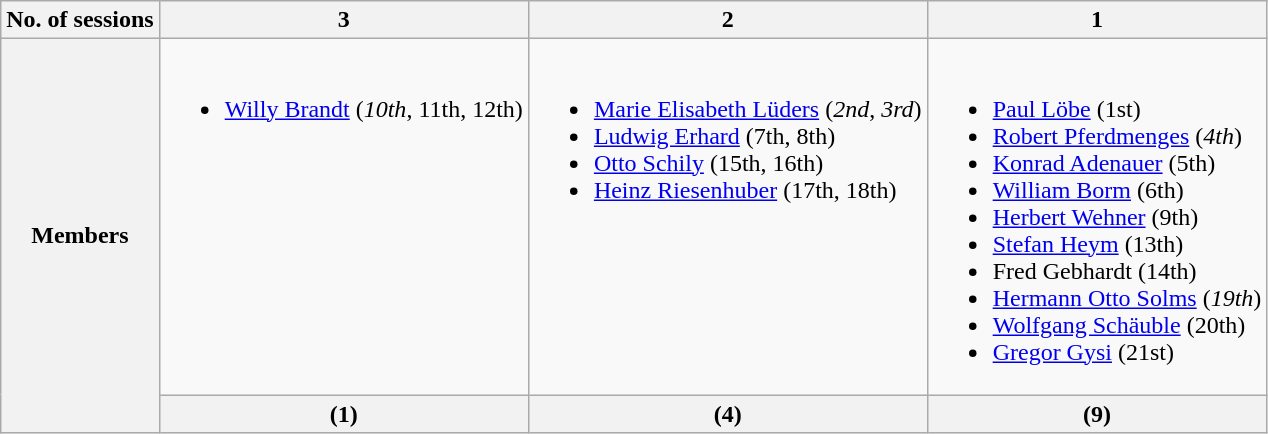<table class=wikitable>
<tr>
<th>No. of sessions</th>
<th>3</th>
<th>2</th>
<th>1</th>
</tr>
<tr>
<th rowspan=2>Members</th>
<td valign=top><br><ul><li><a href='#'>Willy Brandt</a> (<em>10th</em>, 11th, 12th)</li></ul></td>
<td valign=top><br><ul><li><a href='#'>Marie Elisabeth Lüders</a> (<em>2nd</em>, <em>3rd</em>)</li><li><a href='#'>Ludwig Erhard</a> (7th, 8th)</li><li><a href='#'>Otto Schily</a> (15th, 16th)</li><li><a href='#'>Heinz Riesenhuber</a> (17th, 18th)</li></ul></td>
<td valign=top><br><ul><li><a href='#'>Paul Löbe</a> (1st)</li><li><a href='#'>Robert Pferdmenges</a> (<em>4th</em>)</li><li><a href='#'>Konrad Adenauer</a> (5th)</li><li><a href='#'>William Borm</a> (6th)</li><li><a href='#'>Herbert Wehner</a> (9th)</li><li><a href='#'>Stefan Heym</a> (13th)</li><li>Fred Gebhardt (14th)</li><li><a href='#'>Hermann Otto Solms</a> (<em>19th</em>)</li><li><a href='#'>Wolfgang Schäuble</a> (20th)</li><li><a href='#'>Gregor Gysi</a> (21st)</li></ul></td>
</tr>
<tr>
<th>(1)</th>
<th>(4)</th>
<th>(9)</th>
</tr>
</table>
